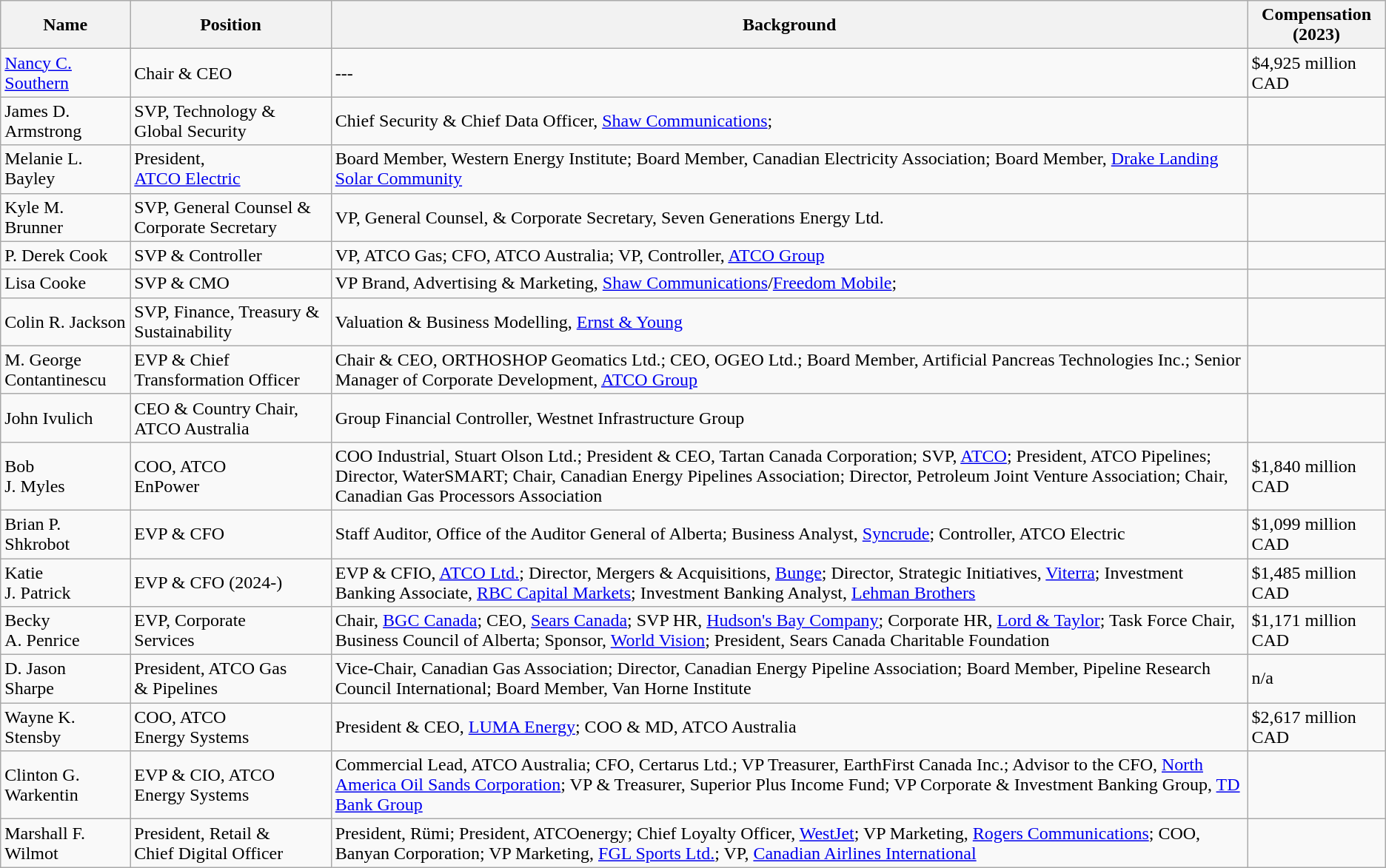<table class="wikitable sortable">
<tr>
<th>Name</th>
<th>Position</th>
<th>Background</th>
<th>Compensation (2023)</th>
</tr>
<tr>
<td><a href='#'>Nancy C.</a><br><a href='#'>Southern</a></td>
<td>Chair & CEO</td>
<td>---</td>
<td>$4,925 million CAD</td>
</tr>
<tr>
<td>James D. Armstrong</td>
<td>SVP, Technology &<br>Global Security</td>
<td>Chief Security & Chief Data Officer, <a href='#'>Shaw Communications</a>;</td>
<td></td>
</tr>
<tr>
<td>Melanie L. Bayley</td>
<td>President,<br><a href='#'>ATCO Electric</a></td>
<td>Board Member, Western Energy Institute; Board Member, Canadian Electricity Association; Board Member, <a href='#'>Drake Landing Solar Community</a></td>
<td></td>
</tr>
<tr>
<td>Kyle M.<br>Brunner</td>
<td>SVP, General Counsel & Corporate Secretary</td>
<td>VP, General Counsel, & Corporate Secretary, Seven Generations Energy Ltd.</td>
<td></td>
</tr>
<tr>
<td>P. Derek Cook</td>
<td>SVP & Controller</td>
<td>VP, ATCO Gas; CFO, ATCO Australia; VP, Controller, <a href='#'>ATCO Group</a></td>
<td></td>
</tr>
<tr>
<td>Lisa Cooke</td>
<td>SVP & CMO</td>
<td>VP Brand, Advertising & Marketing, <a href='#'>Shaw Communications</a>/<a href='#'>Freedom Mobile</a>;</td>
<td></td>
</tr>
<tr>
<td>Colin R. Jackson</td>
<td>SVP, Finance, Treasury & Sustainability</td>
<td>Valuation & Business Modelling, <a href='#'>Ernst & Young</a></td>
<td></td>
</tr>
<tr>
<td>M. George<br>Contantinescu</td>
<td>EVP & Chief<br>Transformation Officer</td>
<td>Chair & CEO, ORTHOSHOP Geomatics Ltd.; CEO, OGEO Ltd.; Board Member, Artificial Pancreas Technologies Inc.; Senior Manager of Corporate Development, <a href='#'>ATCO Group</a></td>
<td></td>
</tr>
<tr>
<td>John Ivulich</td>
<td>CEO & Country Chair,<br>ATCO Australia</td>
<td>Group Financial Controller, Westnet Infrastructure Group</td>
<td></td>
</tr>
<tr>
<td>Bob<br>J. Myles</td>
<td>COO, ATCO<br>EnPower</td>
<td>COO Industrial, Stuart Olson Ltd.; President & CEO, Tartan Canada Corporation; SVP, <a href='#'>ATCO</a>; President, ATCO Pipelines; Director, WaterSMART; Chair, Canadian Energy Pipelines Association; Director, Petroleum Joint Venture Association; Chair, Canadian Gas Processors Association</td>
<td>$1,840 million CAD</td>
</tr>
<tr>
<td>Brian P.<br>Shkrobot</td>
<td>EVP & CFO</td>
<td>Staff Auditor, Office of the Auditor General of Alberta; Business Analyst, <a href='#'>Syncrude</a>; Controller, ATCO Electric</td>
<td>$1,099 million CAD</td>
</tr>
<tr>
<td>Katie<br>J. Patrick</td>
<td>EVP & CFO (2024-)</td>
<td>EVP & CFIO, <a href='#'>ATCO Ltd.</a>; Director, Mergers & Acquisitions, <a href='#'>Bunge</a>; Director, Strategic Initiatives, <a href='#'>Viterra</a>; Investment Banking Associate, <a href='#'>RBC Capital Markets</a>; Investment Banking Analyst, <a href='#'>Lehman Brothers</a></td>
<td>$1,485 million CAD</td>
</tr>
<tr>
<td>Becky<br>A. Penrice</td>
<td>EVP, Corporate<br>Services</td>
<td>Chair, <a href='#'>BGC Canada</a>; CEO, <a href='#'>Sears Canada</a>; SVP HR, <a href='#'>Hudson's Bay Company</a>; Corporate HR, <a href='#'>Lord & Taylor</a>; Task Force Chair, Business Council of Alberta; Sponsor, <a href='#'>World Vision</a>; President, Sears Canada Charitable Foundation</td>
<td>$1,171 million CAD</td>
</tr>
<tr>
<td>D. Jason<br>Sharpe</td>
<td>President, ATCO Gas<br>& Pipelines</td>
<td>Vice-Chair, Canadian Gas Association; Director, Canadian Energy Pipeline Association; Board Member, Pipeline Research Council International; Board Member, Van Horne Institute</td>
<td>n/a</td>
</tr>
<tr>
<td>Wayne K.<br>Stensby</td>
<td>COO, ATCO<br>Energy Systems</td>
<td>President & CEO, <a href='#'>LUMA Energy</a>; COO & MD, ATCO Australia</td>
<td>$2,617 million CAD</td>
</tr>
<tr>
<td>Clinton G. Warkentin</td>
<td>EVP & CIO, ATCO<br>Energy Systems</td>
<td>Commercial Lead, ATCO Australia; CFO, Certarus Ltd.; VP Treasurer, EarthFirst Canada Inc.; Advisor to the CFO, <a href='#'>North America Oil Sands Corporation</a>; VP & Treasurer, Superior Plus Income Fund; VP Corporate & Investment Banking Group, <a href='#'>TD Bank Group</a></td>
<td></td>
</tr>
<tr>
<td>Marshall F.<br>Wilmot</td>
<td>President, Retail &<br>Chief Digital Officer</td>
<td>President, Rümi; President, ATCOenergy; Chief Loyalty Officer, <a href='#'>WestJet</a>; VP Marketing, <a href='#'>Rogers Communications</a>; COO, Banyan Corporation; VP Marketing, <a href='#'>FGL Sports Ltd.</a>; VP, <a href='#'>Canadian Airlines International</a></td>
<td></td>
</tr>
</table>
